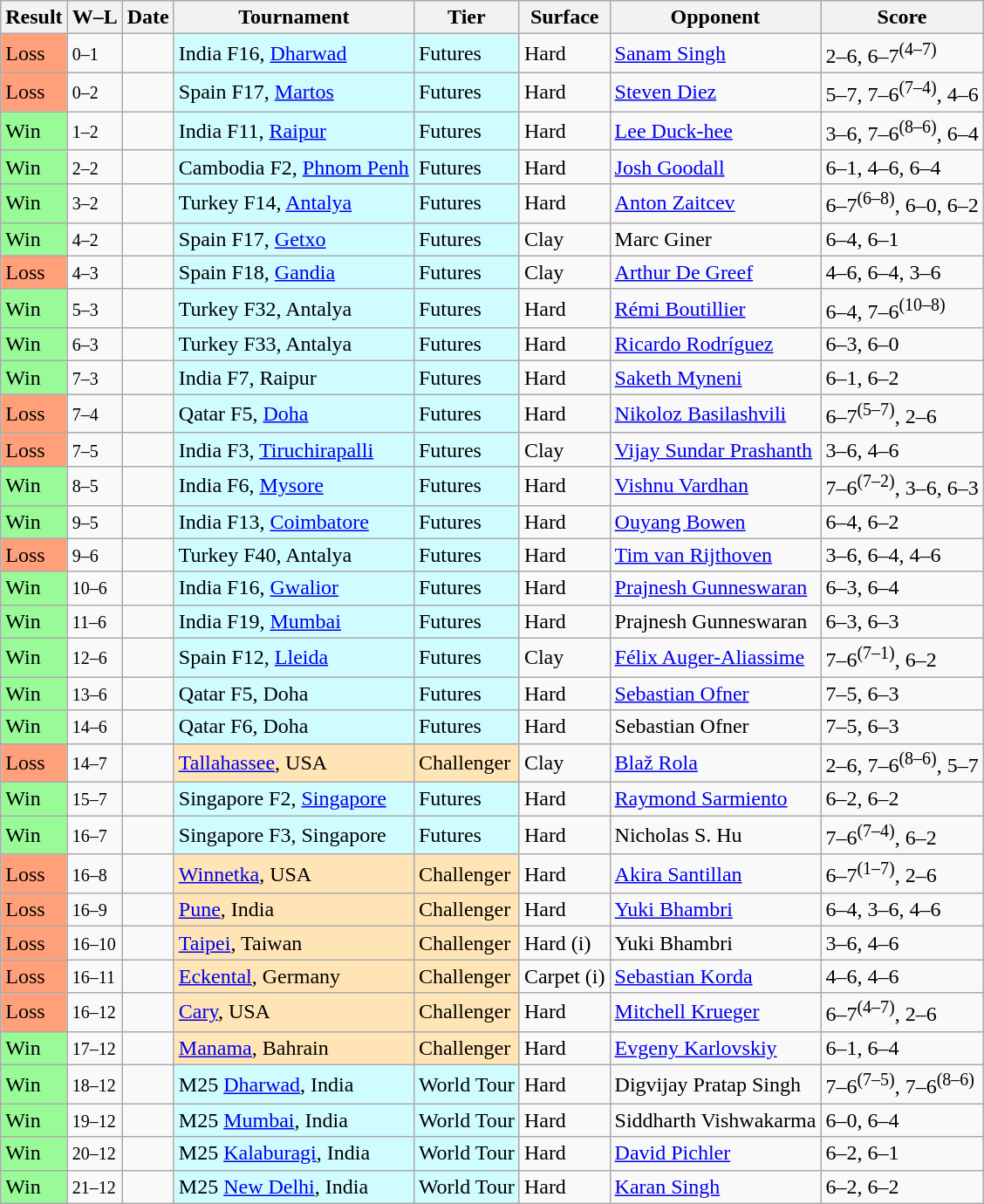<table class="sortable wikitable">
<tr>
<th>Result</th>
<th class="unsortable">W–L</th>
<th>Date</th>
<th>Tournament</th>
<th>Tier</th>
<th>Surface</th>
<th>Opponent</th>
<th class="unsortable">Score</th>
</tr>
<tr>
<td bgcolor=FFA07A>Loss</td>
<td><small>0–1</small></td>
<td></td>
<td style="background:#cffcff;">India F16, <a href='#'>Dharwad</a></td>
<td style="background:#cffcff;">Futures</td>
<td>Hard</td>
<td> <a href='#'>Sanam Singh</a></td>
<td>2–6, 6–7<sup>(4–7)</sup></td>
</tr>
<tr>
<td bgcolor=FFA07A>Loss</td>
<td><small>0–2</small></td>
<td></td>
<td style="background:#cffcff;">Spain F17, <a href='#'>Martos</a></td>
<td style="background:#cffcff;">Futures</td>
<td>Hard</td>
<td> <a href='#'>Steven Diez</a></td>
<td>5–7, 7–6<sup>(7–4)</sup>, 4–6</td>
</tr>
<tr>
<td bgcolor=98FB98>Win</td>
<td><small>1–2</small></td>
<td></td>
<td style="background:#cffcff;">India F11, <a href='#'>Raipur</a></td>
<td style="background:#cffcff;">Futures</td>
<td>Hard</td>
<td> <a href='#'>Lee Duck-hee</a></td>
<td>3–6, 7–6<sup>(8–6)</sup>, 6–4</td>
</tr>
<tr>
<td bgcolor=98FB98>Win</td>
<td><small>2–2</small></td>
<td></td>
<td style="background:#cffcff;">Cambodia F2, <a href='#'>Phnom Penh</a></td>
<td style="background:#cffcff;">Futures</td>
<td>Hard</td>
<td> <a href='#'>Josh Goodall</a></td>
<td>6–1, 4–6, 6–4</td>
</tr>
<tr>
<td bgcolor=98FB98>Win</td>
<td><small>3–2</small></td>
<td></td>
<td style="background:#cffcff;">Turkey F14, <a href='#'>Antalya</a></td>
<td style="background:#cffcff;">Futures</td>
<td>Hard</td>
<td> <a href='#'>Anton Zaitcev</a></td>
<td>6–7<sup>(6–8)</sup>, 6–0, 6–2</td>
</tr>
<tr>
<td bgcolor=98FB98>Win</td>
<td><small>4–2</small></td>
<td></td>
<td style="background:#cffcff;">Spain F17, <a href='#'>Getxo</a></td>
<td style="background:#cffcff;">Futures</td>
<td>Clay</td>
<td> Marc Giner</td>
<td>6–4, 6–1</td>
</tr>
<tr>
<td bgcolor=FFA07A>Loss</td>
<td><small>4–3</small></td>
<td></td>
<td style="background:#cffcff;">Spain F18, <a href='#'>Gandia</a></td>
<td style="background:#cffcff;">Futures</td>
<td>Clay</td>
<td> <a href='#'>Arthur De Greef</a></td>
<td>4–6, 6–4, 3–6</td>
</tr>
<tr>
<td bgcolor=98FB98>Win</td>
<td><small>5–3</small></td>
<td></td>
<td style="background:#cffcff;">Turkey F32, Antalya</td>
<td style="background:#cffcff;">Futures</td>
<td>Hard</td>
<td> <a href='#'>Rémi Boutillier</a></td>
<td>6–4, 7–6<sup>(10–8)</sup></td>
</tr>
<tr>
<td bgcolor=98FB98>Win</td>
<td><small>6–3</small></td>
<td></td>
<td style="background:#cffcff;">Turkey F33, Antalya</td>
<td style="background:#cffcff;">Futures</td>
<td>Hard</td>
<td> <a href='#'>Ricardo Rodríguez</a></td>
<td>6–3, 6–0</td>
</tr>
<tr>
<td bgcolor=98FB98>Win</td>
<td><small>7–3</small></td>
<td></td>
<td style="background:#cffcff;">India F7, Raipur</td>
<td style="background:#cffcff;">Futures</td>
<td>Hard</td>
<td> <a href='#'>Saketh Myneni</a></td>
<td>6–1, 6–2</td>
</tr>
<tr>
<td bgcolor=FFA07A>Loss</td>
<td><small>7–4</small></td>
<td></td>
<td style="background:#cffcff;">Qatar F5, <a href='#'>Doha</a></td>
<td style="background:#cffcff;">Futures</td>
<td>Hard</td>
<td> <a href='#'>Nikoloz Basilashvili</a></td>
<td>6–7<sup>(5–7)</sup>, 2–6</td>
</tr>
<tr>
<td bgcolor=ffa07a>Loss</td>
<td><small>7–5</small></td>
<td></td>
<td style="background:#cffcff;">India F3, <a href='#'>Tiruchirapalli</a></td>
<td style="background:#cffcff;">Futures</td>
<td>Clay</td>
<td> <a href='#'>Vijay Sundar Prashanth</a></td>
<td>3–6, 4–6</td>
</tr>
<tr>
<td bgcolor=98FB98>Win</td>
<td><small>8–5</small></td>
<td></td>
<td style="background:#cffcff;">India F6, <a href='#'>Mysore</a></td>
<td style="background:#cffcff;">Futures</td>
<td>Hard</td>
<td> <a href='#'>Vishnu Vardhan</a></td>
<td>7–6<sup>(7–2)</sup>, 3–6, 6–3</td>
</tr>
<tr>
<td bgcolor=98FB98>Win</td>
<td><small>9–5</small></td>
<td></td>
<td style="background:#cffcff;">India F13, <a href='#'>Coimbatore</a></td>
<td style="background:#cffcff;">Futures</td>
<td>Hard</td>
<td> <a href='#'>Ouyang Bowen</a></td>
<td>6–4, 6–2</td>
</tr>
<tr>
<td bgcolor=ffa07a>Loss</td>
<td><small>9–6</small></td>
<td></td>
<td style="background:#cffcff;">Turkey F40, Antalya</td>
<td style="background:#cffcff;">Futures</td>
<td>Hard</td>
<td> <a href='#'>Tim van Rijthoven</a></td>
<td>3–6, 6–4, 4–6</td>
</tr>
<tr>
<td bgcolor=98FB98>Win</td>
<td><small>10–6</small></td>
<td></td>
<td style="background:#cffcff;">India F16, <a href='#'>Gwalior</a></td>
<td style="background:#cffcff;">Futures</td>
<td>Hard</td>
<td> <a href='#'>Prajnesh Gunneswaran</a></td>
<td>6–3, 6–4</td>
</tr>
<tr>
<td bgcolor=98FB98>Win</td>
<td><small>11–6</small></td>
<td></td>
<td style="background:#cffcff;">India F19, <a href='#'>Mumbai</a></td>
<td style="background:#cffcff;">Futures</td>
<td>Hard</td>
<td> Prajnesh Gunneswaran</td>
<td>6–3, 6–3</td>
</tr>
<tr>
<td bgcolor=98FB98>Win</td>
<td><small>12–6</small></td>
<td></td>
<td style="background:#cffcff;">Spain F12, <a href='#'>Lleida</a></td>
<td style="background:#cffcff;">Futures</td>
<td>Clay</td>
<td> <a href='#'>Félix Auger-Aliassime</a></td>
<td>7–6<sup>(7–1)</sup>, 6–2</td>
</tr>
<tr>
<td bgcolor=98FB98>Win</td>
<td><small>13–6</small></td>
<td></td>
<td style="background:#cffcff;">Qatar F5, Doha</td>
<td style="background:#cffcff;">Futures</td>
<td>Hard</td>
<td> <a href='#'>Sebastian Ofner</a></td>
<td>7–5, 6–3</td>
</tr>
<tr>
<td bgcolor=98FB98>Win</td>
<td><small>14–6</small></td>
<td></td>
<td style="background:#cffcff;">Qatar F6, Doha</td>
<td style="background:#cffcff;">Futures</td>
<td>Hard</td>
<td> Sebastian Ofner</td>
<td>7–5, 6–3</td>
</tr>
<tr>
<td bgcolor=ffa07a>Loss</td>
<td><small>14–7</small></td>
<td><a href='#'></a></td>
<td style="background:moccasin;"><a href='#'>Tallahassee</a>, USA</td>
<td style="background:moccasin;">Challenger</td>
<td>Clay</td>
<td> <a href='#'>Blaž Rola</a></td>
<td>2–6, 7–6<sup>(8–6)</sup>, 5–7</td>
</tr>
<tr>
<td bgcolor=98FB98>Win</td>
<td><small>15–7</small></td>
<td></td>
<td style="background:#cffcff;">Singapore F2, <a href='#'>Singapore</a></td>
<td style="background:#cffcff;">Futures</td>
<td>Hard</td>
<td> <a href='#'>Raymond Sarmiento</a></td>
<td>6–2, 6–2</td>
</tr>
<tr>
<td bgcolor=98FB98>Win</td>
<td><small>16–7</small></td>
<td></td>
<td style="background:#cffcff;">Singapore F3, Singapore</td>
<td style="background:#cffcff;">Futures</td>
<td>Hard</td>
<td> Nicholas S. Hu</td>
<td>7–6<sup>(7–4)</sup>, 6–2</td>
</tr>
<tr>
<td bgcolor=ffa07a>Loss</td>
<td><small>16–8</small></td>
<td><a href='#'></a></td>
<td style="background:moccasin;"><a href='#'>Winnetka</a>, USA</td>
<td style="background:moccasin;">Challenger</td>
<td>Hard</td>
<td> <a href='#'>Akira Santillan</a></td>
<td>6–7<sup>(1–7)</sup>, 2–6</td>
</tr>
<tr>
<td bgcolor=ffa07a>Loss</td>
<td><small>16–9</small></td>
<td><a href='#'></a></td>
<td style="background:moccasin;"><a href='#'>Pune</a>, India</td>
<td style="background:moccasin;">Challenger</td>
<td>Hard</td>
<td> <a href='#'>Yuki Bhambri</a></td>
<td>6–4, 3–6, 4–6</td>
</tr>
<tr>
<td bgcolor=ffa07a>Loss</td>
<td><small>16–10</small></td>
<td><a href='#'></a></td>
<td style="background:moccasin;"><a href='#'>Taipei</a>, Taiwan</td>
<td style="background:moccasin;">Challenger</td>
<td>Hard (i)</td>
<td> Yuki Bhambri</td>
<td>3–6, 4–6</td>
</tr>
<tr>
<td bgcolor=ffa07a>Loss</td>
<td><small>16–11</small></td>
<td><a href='#'></a></td>
<td style="background:moccasin;"><a href='#'>Eckental</a>, Germany</td>
<td style="background:moccasin;">Challenger</td>
<td>Carpet (i)</td>
<td> <a href='#'>Sebastian Korda</a></td>
<td>4–6, 4–6</td>
</tr>
<tr>
<td bgcolor=FFA07A>Loss</td>
<td><small>16–12</small></td>
<td><a href='#'></a></td>
<td style="background:moccasin;"><a href='#'>Cary</a>, USA</td>
<td style="background:moccasin;">Challenger</td>
<td>Hard</td>
<td> <a href='#'>Mitchell Krueger</a></td>
<td>6–7<sup>(4–7)</sup>, 2–6</td>
</tr>
<tr>
<td bgcolor=98FB98>Win</td>
<td><small>17–12</small></td>
<td><a href='#'></a></td>
<td style="background:moccasin;"><a href='#'>Manama</a>, Bahrain</td>
<td style="background:moccasin;">Challenger</td>
<td>Hard</td>
<td> <a href='#'>Evgeny Karlovskiy</a></td>
<td>6–1, 6–4</td>
</tr>
<tr>
<td bgcolor=98FB98>Win</td>
<td><small>18–12</small></td>
<td></td>
<td style="background:#cffcff;">M25 <a href='#'>Dharwad</a>, India</td>
<td style="background:#cffcff;">World Tour</td>
<td>Hard</td>
<td> Digvijay Pratap Singh</td>
<td>7–6<sup>(7–5)</sup>, 7–6<sup>(8–6)</sup></td>
</tr>
<tr>
<td bgcolor=98FB98>Win</td>
<td><small>19–12</small></td>
<td></td>
<td style="background:#cffcff;">M25 <a href='#'>Mumbai</a>, India</td>
<td style="background:#cffcff;">World Tour</td>
<td>Hard</td>
<td> Siddharth Vishwakarma</td>
<td>6–0, 6–4</td>
</tr>
<tr>
<td bgcolor=98FB98>Win</td>
<td><small>20–12</small></td>
<td></td>
<td style="background:#cffcff;">M25 <a href='#'>Kalaburagi</a>, India</td>
<td style="background:#cffcff;">World Tour</td>
<td>Hard</td>
<td> <a href='#'>David Pichler</a></td>
<td>6–2, 6–1</td>
</tr>
<tr>
<td bgcolor=98FB98>Win</td>
<td><small>21–12</small></td>
<td></td>
<td style="background:#cffcff;">M25 <a href='#'>New Delhi</a>, India</td>
<td style="background:#cffcff;">World Tour</td>
<td>Hard</td>
<td> <a href='#'>Karan Singh</a></td>
<td>6–2, 6–2</td>
</tr>
</table>
